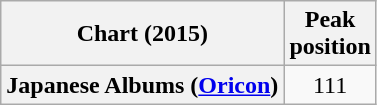<table class="wikitable plainrowheaders" style="text-align:center">
<tr>
<th scope="col">Chart (2015)</th>
<th scope="col">Peak<br> position</th>
</tr>
<tr>
<th scope="row">Japanese Albums (<a href='#'>Oricon</a>)</th>
<td>111</td>
</tr>
</table>
